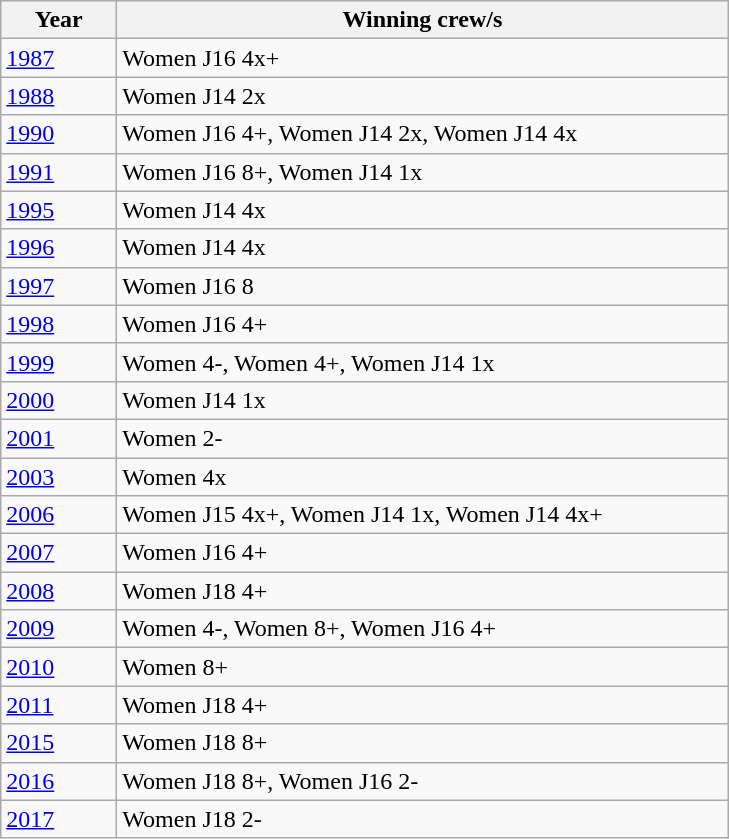<table class="wikitable">
<tr>
<th width=70>Year</th>
<th width=400>Winning crew/s</th>
</tr>
<tr>
<td><a href='#'>1987</a></td>
<td>Women J16 4x+</td>
</tr>
<tr>
<td><a href='#'>1988</a></td>
<td>Women J14 2x</td>
</tr>
<tr>
<td><a href='#'>1990</a></td>
<td>Women J16 4+, Women J14 2x, Women J14 4x</td>
</tr>
<tr>
<td><a href='#'>1991</a></td>
<td>Women J16 8+, Women J14 1x </td>
</tr>
<tr>
<td><a href='#'>1995</a></td>
<td>Women J14 4x</td>
</tr>
<tr>
<td><a href='#'>1996</a></td>
<td>Women J14 4x</td>
</tr>
<tr>
<td><a href='#'>1997</a></td>
<td>Women J16 8 </td>
</tr>
<tr>
<td><a href='#'>1998</a></td>
<td>Women J16 4+ </td>
</tr>
<tr>
<td><a href='#'>1999</a></td>
<td>Women 4-, Women 4+, Women J14 1x </td>
</tr>
<tr>
<td><a href='#'>2000</a></td>
<td>Women J14 1x </td>
</tr>
<tr>
<td><a href='#'>2001</a></td>
<td>Women 2-</td>
</tr>
<tr>
<td><a href='#'>2003</a></td>
<td>Women 4x</td>
</tr>
<tr>
<td><a href='#'>2006</a></td>
<td>Women J15 4x+, Women J14 1x, Women J14 4x+ </td>
</tr>
<tr>
<td><a href='#'>2007</a></td>
<td>Women J16 4+</td>
</tr>
<tr>
<td><a href='#'>2008</a></td>
<td>Women J18 4+ </td>
</tr>
<tr>
<td><a href='#'>2009</a></td>
<td>Women 4-, Women 8+, Women J16 4+ </td>
</tr>
<tr>
<td><a href='#'>2010</a></td>
<td>Women 8+ </td>
</tr>
<tr>
<td><a href='#'>2011</a></td>
<td>Women J18 4+ </td>
</tr>
<tr>
<td><a href='#'>2015</a></td>
<td>Women J18 8+ </td>
</tr>
<tr>
<td><a href='#'>2016</a></td>
<td>Women J18 8+, Women J16 2- </td>
</tr>
<tr>
<td><a href='#'>2017</a></td>
<td>Women J18 2- </td>
</tr>
</table>
